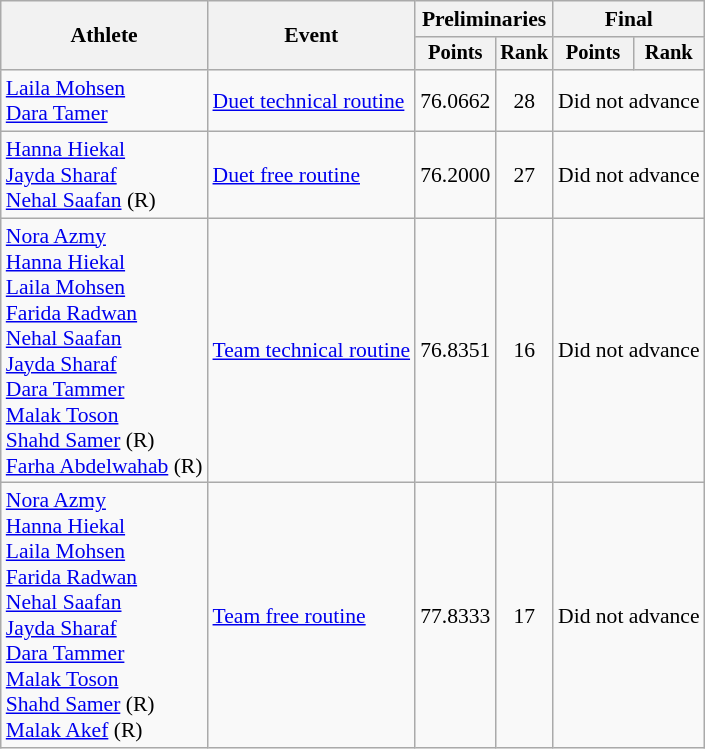<table class=wikitable style="font-size:90%">
<tr>
<th rowspan="2">Athlete</th>
<th rowspan="2">Event</th>
<th colspan="2">Preliminaries</th>
<th colspan="2">Final</th>
</tr>
<tr style="font-size:95%">
<th>Points</th>
<th>Rank</th>
<th>Points</th>
<th>Rank</th>
</tr>
<tr align=center>
<td align=left><a href='#'>Laila Mohsen</a><br><a href='#'>Dara Tamer</a></td>
<td align=left><a href='#'>Duet technical routine</a></td>
<td>76.0662</td>
<td>28</td>
<td colspan=2>Did not advance</td>
</tr>
<tr align=center>
<td align=left><a href='#'>Hanna Hiekal</a><br><a href='#'>Jayda Sharaf</a><br><a href='#'>Nehal Saafan</a> (R)</td>
<td align=left><a href='#'>Duet free routine</a></td>
<td>76.2000</td>
<td>27</td>
<td colspan=2>Did not advance</td>
</tr>
<tr align=center>
<td align=left><a href='#'>Nora Azmy</a><br><a href='#'>Hanna Hiekal</a><br><a href='#'>Laila Mohsen</a><br><a href='#'>Farida Radwan</a><br><a href='#'>Nehal Saafan</a><br><a href='#'>Jayda Sharaf</a><br><a href='#'>Dara Tammer</a><br><a href='#'>Malak Toson</a><br><a href='#'>Shahd Samer</a> (R)<br><a href='#'>Farha Abdelwahab</a> (R)</td>
<td align=left><a href='#'>Team technical routine</a></td>
<td>76.8351</td>
<td>16</td>
<td colspan=2>Did not advance</td>
</tr>
<tr align=center>
<td align=left><a href='#'>Nora Azmy</a><br><a href='#'>Hanna Hiekal</a><br><a href='#'>Laila Mohsen</a><br><a href='#'>Farida Radwan</a><br><a href='#'>Nehal Saafan</a><br><a href='#'>Jayda Sharaf</a><br><a href='#'>Dara Tammer</a><br><a href='#'>Malak Toson</a><br><a href='#'>Shahd Samer</a> (R)<br><a href='#'>Malak Akef</a> (R)</td>
<td align=left><a href='#'>Team free routine</a></td>
<td>77.8333</td>
<td>17</td>
<td colspan=2>Did not advance</td>
</tr>
</table>
